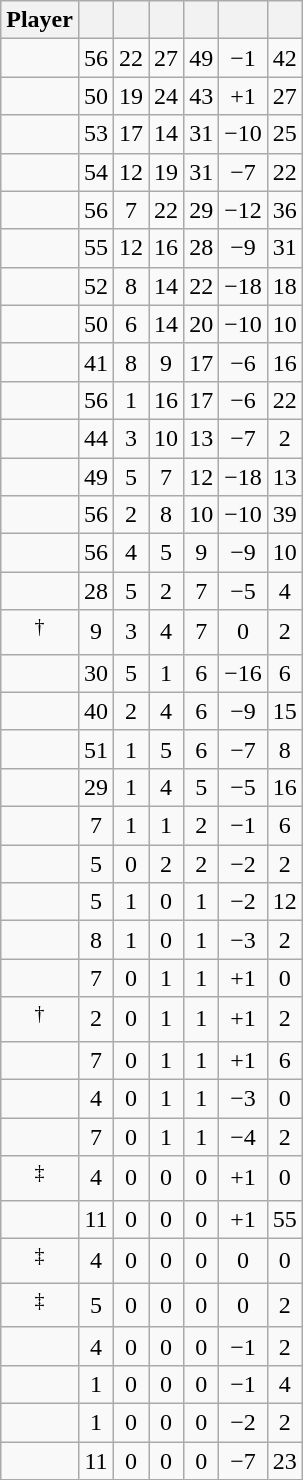<table class="wikitable sortable" style="text-align:center;">
<tr>
<th>Player</th>
<th></th>
<th></th>
<th></th>
<th></th>
<th data-sort-type="number"></th>
<th></th>
</tr>
<tr>
<td></td>
<td>56</td>
<td>22</td>
<td>27</td>
<td>49</td>
<td>−1</td>
<td>42</td>
</tr>
<tr>
<td></td>
<td>50</td>
<td>19</td>
<td>24</td>
<td>43</td>
<td>+1</td>
<td>27</td>
</tr>
<tr>
<td></td>
<td>53</td>
<td>17</td>
<td>14</td>
<td>31</td>
<td>−10</td>
<td>25</td>
</tr>
<tr>
<td></td>
<td>54</td>
<td>12</td>
<td>19</td>
<td>31</td>
<td>−7</td>
<td>22</td>
</tr>
<tr>
<td></td>
<td>56</td>
<td>7</td>
<td>22</td>
<td>29</td>
<td>−12</td>
<td>36</td>
</tr>
<tr>
<td></td>
<td>55</td>
<td>12</td>
<td>16</td>
<td>28</td>
<td>−9</td>
<td>31</td>
</tr>
<tr>
<td></td>
<td>52</td>
<td>8</td>
<td>14</td>
<td>22</td>
<td>−18</td>
<td>18</td>
</tr>
<tr>
<td></td>
<td>50</td>
<td>6</td>
<td>14</td>
<td>20</td>
<td>−10</td>
<td>10</td>
</tr>
<tr>
<td></td>
<td>41</td>
<td>8</td>
<td>9</td>
<td>17</td>
<td>−6</td>
<td>16</td>
</tr>
<tr>
<td></td>
<td>56</td>
<td>1</td>
<td>16</td>
<td>17</td>
<td>−6</td>
<td>22</td>
</tr>
<tr>
<td></td>
<td>44</td>
<td>3</td>
<td>10</td>
<td>13</td>
<td>−7</td>
<td>2</td>
</tr>
<tr>
<td></td>
<td>49</td>
<td>5</td>
<td>7</td>
<td>12</td>
<td>−18</td>
<td>13</td>
</tr>
<tr>
<td></td>
<td>56</td>
<td>2</td>
<td>8</td>
<td>10</td>
<td>−10</td>
<td>39</td>
</tr>
<tr>
<td></td>
<td>56</td>
<td>4</td>
<td>5</td>
<td>9</td>
<td>−9</td>
<td>10</td>
</tr>
<tr>
<td></td>
<td>28</td>
<td>5</td>
<td>2</td>
<td>7</td>
<td>−5</td>
<td>4</td>
</tr>
<tr>
<td><sup>†</sup></td>
<td>9</td>
<td>3</td>
<td>4</td>
<td>7</td>
<td>0</td>
<td>2</td>
</tr>
<tr>
<td></td>
<td>30</td>
<td>5</td>
<td>1</td>
<td>6</td>
<td>−16</td>
<td>6</td>
</tr>
<tr>
<td></td>
<td>40</td>
<td>2</td>
<td>4</td>
<td>6</td>
<td>−9</td>
<td>15</td>
</tr>
<tr>
<td></td>
<td>51</td>
<td>1</td>
<td>5</td>
<td>6</td>
<td>−7</td>
<td>8</td>
</tr>
<tr>
<td></td>
<td>29</td>
<td>1</td>
<td>4</td>
<td>5</td>
<td>−5</td>
<td>16</td>
</tr>
<tr>
<td></td>
<td>7</td>
<td>1</td>
<td>1</td>
<td>2</td>
<td>−1</td>
<td>6</td>
</tr>
<tr>
<td></td>
<td>5</td>
<td>0</td>
<td>2</td>
<td>2</td>
<td>−2</td>
<td>2</td>
</tr>
<tr>
<td></td>
<td>5</td>
<td>1</td>
<td>0</td>
<td>1</td>
<td>−2</td>
<td>12</td>
</tr>
<tr>
<td></td>
<td>8</td>
<td>1</td>
<td>0</td>
<td>1</td>
<td>−3</td>
<td>2</td>
</tr>
<tr>
<td></td>
<td>7</td>
<td>0</td>
<td>1</td>
<td>1</td>
<td>+1</td>
<td>0</td>
</tr>
<tr>
<td><sup>†</sup></td>
<td>2</td>
<td>0</td>
<td>1</td>
<td>1</td>
<td>+1</td>
<td>2</td>
</tr>
<tr>
<td></td>
<td>7</td>
<td>0</td>
<td>1</td>
<td>1</td>
<td>+1</td>
<td>6</td>
</tr>
<tr>
<td></td>
<td>4</td>
<td>0</td>
<td>1</td>
<td>1</td>
<td>−3</td>
<td>0</td>
</tr>
<tr>
<td></td>
<td>7</td>
<td>0</td>
<td>1</td>
<td>1</td>
<td>−4</td>
<td>2</td>
</tr>
<tr>
<td><sup>‡</sup></td>
<td>4</td>
<td>0</td>
<td>0</td>
<td>0</td>
<td>+1</td>
<td>0</td>
</tr>
<tr>
<td></td>
<td>11</td>
<td>0</td>
<td>0</td>
<td>0</td>
<td>+1</td>
<td>55</td>
</tr>
<tr>
<td><sup>‡</sup></td>
<td>4</td>
<td>0</td>
<td>0</td>
<td>0</td>
<td>0</td>
<td>0</td>
</tr>
<tr>
<td><sup>‡</sup></td>
<td>5</td>
<td>0</td>
<td>0</td>
<td>0</td>
<td>0</td>
<td>2</td>
</tr>
<tr>
<td></td>
<td>4</td>
<td>0</td>
<td>0</td>
<td>0</td>
<td>−1</td>
<td>2</td>
</tr>
<tr>
<td></td>
<td>1</td>
<td>0</td>
<td>0</td>
<td>0</td>
<td>−1</td>
<td>4</td>
</tr>
<tr>
<td></td>
<td>1</td>
<td>0</td>
<td>0</td>
<td>0</td>
<td>−2</td>
<td>2</td>
</tr>
<tr>
<td></td>
<td>11</td>
<td>0</td>
<td>0</td>
<td>0</td>
<td>−7</td>
<td>23</td>
</tr>
</table>
